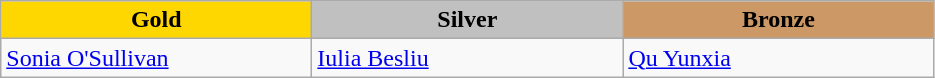<table class="wikitable" style="text-align:left">
<tr align="center">
<td width=200 bgcolor=gold><strong>Gold</strong></td>
<td width=200 bgcolor=silver><strong>Silver</strong></td>
<td width=200 bgcolor=CC9966><strong>Bronze</strong></td>
</tr>
<tr>
<td><a href='#'>Sonia O'Sullivan</a><br><em></em></td>
<td><a href='#'>Iulia Besliu</a><br><em></em></td>
<td><a href='#'>Qu Yunxia</a><br><em></em></td>
</tr>
</table>
